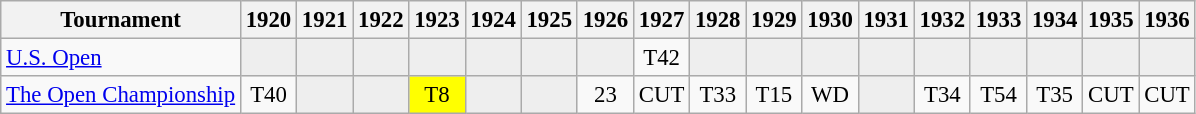<table class="wikitable" style="font-size:95%;text-align:center;">
<tr>
<th>Tournament</th>
<th>1920</th>
<th>1921</th>
<th>1922</th>
<th>1923</th>
<th>1924</th>
<th>1925</th>
<th>1926</th>
<th>1927</th>
<th>1928</th>
<th>1929</th>
<th>1930</th>
<th>1931</th>
<th>1932</th>
<th>1933</th>
<th>1934</th>
<th>1935</th>
<th>1936</th>
</tr>
<tr>
<td align=left><a href='#'>U.S. Open</a></td>
<td style="background:#eeeeee;"></td>
<td style="background:#eeeeee;"></td>
<td style="background:#eeeeee;"></td>
<td style="background:#eeeeee;"></td>
<td style="background:#eeeeee;"></td>
<td style="background:#eeeeee;"></td>
<td style="background:#eeeeee;"></td>
<td>T42</td>
<td style="background:#eeeeee;"></td>
<td style="background:#eeeeee;"></td>
<td style="background:#eeeeee;"></td>
<td style="background:#eeeeee;"></td>
<td style="background:#eeeeee;"></td>
<td style="background:#eeeeee;"></td>
<td style="background:#eeeeee;"></td>
<td style="background:#eeeeee;"></td>
<td style="background:#eeeeee;"></td>
</tr>
<tr>
<td align=left><a href='#'>The Open Championship</a></td>
<td>T40</td>
<td style="background:#eeeeee;"></td>
<td style="background:#eeeeee;"></td>
<td style="background:yellow;">T8</td>
<td style="background:#eeeeee;"></td>
<td style="background:#eeeeee;"></td>
<td>23</td>
<td>CUT</td>
<td>T33</td>
<td>T15</td>
<td>WD</td>
<td style="background:#eeeeee;"></td>
<td>T34</td>
<td>T54</td>
<td>T35</td>
<td>CUT</td>
<td>CUT</td>
</tr>
</table>
